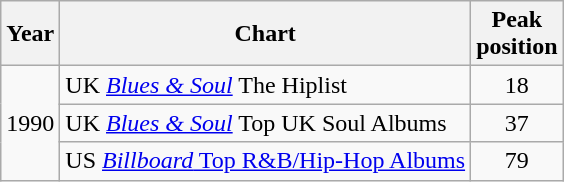<table class="wikitable sortable">
<tr>
<th>Year</th>
<th>Chart</th>
<th>Peak<br>position</th>
</tr>
<tr>
<td rowspan="3">1990</td>
<td>UK <em><a href='#'>Blues & Soul</a></em> The Hiplist</td>
<td align=center>18</td>
</tr>
<tr>
<td>UK <em><a href='#'>Blues & Soul</a></em> Top UK Soul Albums</td>
<td align=center>37</td>
</tr>
<tr>
<td>US <a href='#'><em>Billboard</em> Top R&B/Hip-Hop Albums</a></td>
<td align=center>79</td>
</tr>
</table>
